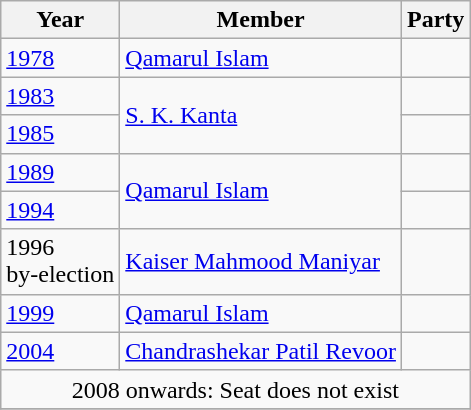<table class="wikitable sortable">
<tr>
<th>Year</th>
<th>Member</th>
<th colspan="2">Party</th>
</tr>
<tr>
<td><a href='#'>1978</a></td>
<td><a href='#'>Qamarul Islam</a></td>
<td></td>
</tr>
<tr>
<td><a href='#'>1983</a></td>
<td rowspan=2><a href='#'>S. K. Kanta</a></td>
<td></td>
</tr>
<tr>
<td><a href='#'>1985</a></td>
</tr>
<tr>
<td><a href='#'>1989</a></td>
<td rowspan=2><a href='#'>Qamarul Islam</a></td>
<td></td>
</tr>
<tr>
<td><a href='#'>1994</a></td>
<td></td>
</tr>
<tr>
<td>1996<br>by-election</td>
<td><a href='#'>Kaiser Mahmood Maniyar</a></td>
<td></td>
</tr>
<tr>
<td><a href='#'>1999</a></td>
<td><a href='#'>Qamarul Islam</a></td>
<td></td>
</tr>
<tr>
<td><a href='#'>2004</a></td>
<td><a href='#'>Chandrashekar Patil Revoor</a></td>
<td></td>
</tr>
<tr>
<td colspan=4 align=center>2008 onwards: Seat does not exist</td>
</tr>
<tr>
</tr>
</table>
